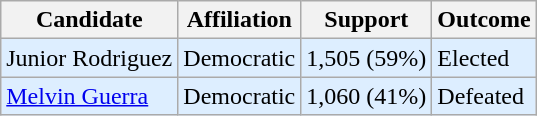<table class="wikitable">
<tr>
<th>Candidate</th>
<th>Affiliation</th>
<th>Support</th>
<th>Outcome</th>
</tr>
<tr>
<td bgcolor=#DDEEFF>Junior Rodriguez</td>
<td bgcolor=#DDEEFF>Democratic</td>
<td bgcolor=#DDEEFF>1,505 (59%)</td>
<td bgcolor=#DDEEFF>Elected</td>
</tr>
<tr>
<td bgcolor=#DDEEFF><a href='#'>Melvin Guerra</a></td>
<td bgcolor=#DDEEFF>Democratic</td>
<td bgcolor=#DDEEFF>1,060 (41%)</td>
<td bgcolor=#DDEEFF>Defeated</td>
</tr>
</table>
